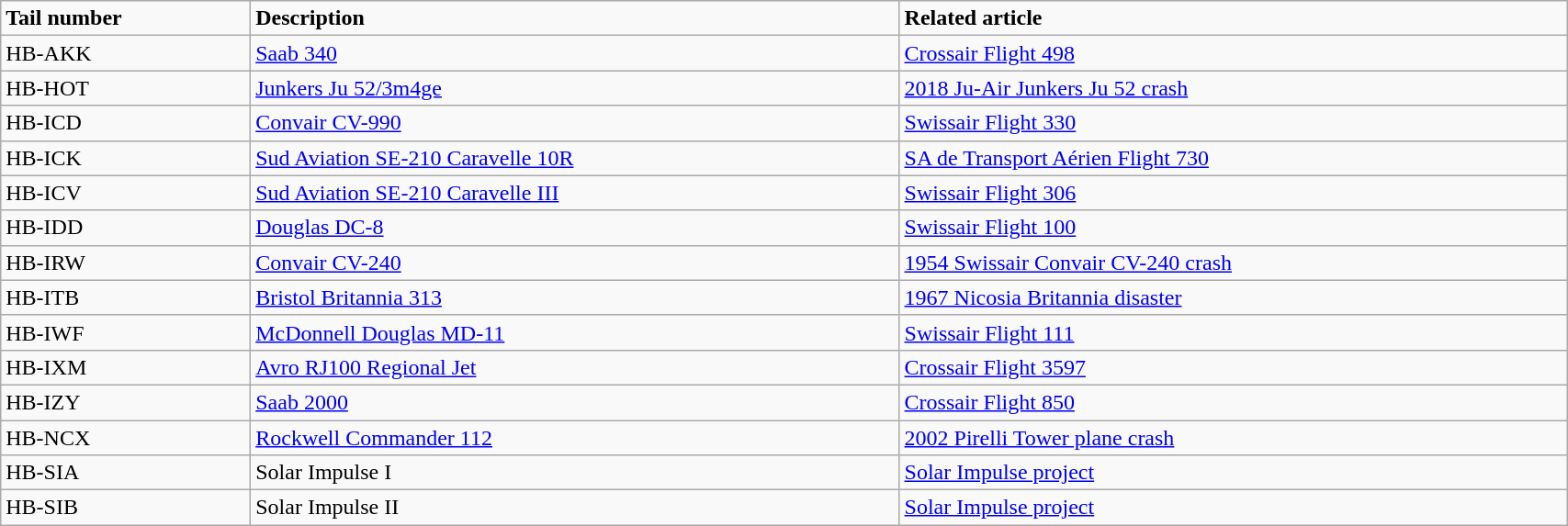<table class="wikitable" width="90%">
<tr>
<td><strong>Tail number</strong></td>
<td><strong>Description</strong></td>
<td><strong>Related article</strong></td>
</tr>
<tr>
<td>HB-AKK</td>
<td><a href='#'>Saab 340</a></td>
<td><a href='#'>Crossair Flight 498</a></td>
</tr>
<tr>
<td>HB-HOT</td>
<td><a href='#'>Junkers Ju 52/3m4ge</a></td>
<td><a href='#'>2018 Ju-Air Junkers Ju 52 crash</a></td>
</tr>
<tr>
<td>HB-ICD</td>
<td><a href='#'>Convair CV-990</a></td>
<td><a href='#'>Swissair Flight 330</a></td>
</tr>
<tr>
<td>HB-ICK</td>
<td><a href='#'>Sud Aviation SE-210 Caravelle 10R</a></td>
<td><a href='#'>SA de Transport Aérien Flight 730</a></td>
</tr>
<tr>
<td>HB-ICV</td>
<td><a href='#'>Sud Aviation SE-210 Caravelle III</a></td>
<td><a href='#'>Swissair Flight 306</a></td>
</tr>
<tr>
<td>HB-IDD</td>
<td><a href='#'>Douglas DC-8</a></td>
<td><a href='#'>Swissair Flight 100</a></td>
</tr>
<tr>
<td>HB-IRW</td>
<td><a href='#'>Convair CV-240</a></td>
<td><a href='#'>1954 Swissair Convair CV-240 crash</a></td>
</tr>
<tr>
<td>HB-ITB</td>
<td><a href='#'>Bristol Britannia 313</a></td>
<td><a href='#'>1967 Nicosia Britannia disaster</a></td>
</tr>
<tr>
<td>HB-IWF</td>
<td><a href='#'>McDonnell Douglas MD-11</a></td>
<td><a href='#'>Swissair Flight 111</a></td>
</tr>
<tr>
<td>HB-IXM</td>
<td><a href='#'>Avro RJ100 Regional Jet</a></td>
<td><a href='#'>Crossair Flight 3597</a></td>
</tr>
<tr>
<td>HB-IZY</td>
<td><a href='#'>Saab 2000</a></td>
<td><a href='#'>Crossair Flight 850</a></td>
</tr>
<tr>
<td>HB-NCX</td>
<td><a href='#'>Rockwell Commander 112</a></td>
<td><a href='#'>2002 Pirelli Tower plane crash</a></td>
</tr>
<tr>
<td>HB-SIA</td>
<td>Solar Impulse I</td>
<td><a href='#'>Solar Impulse project</a></td>
</tr>
<tr>
<td>HB-SIB</td>
<td>Solar Impulse II</td>
<td><a href='#'>Solar Impulse project</a></td>
</tr>
</table>
